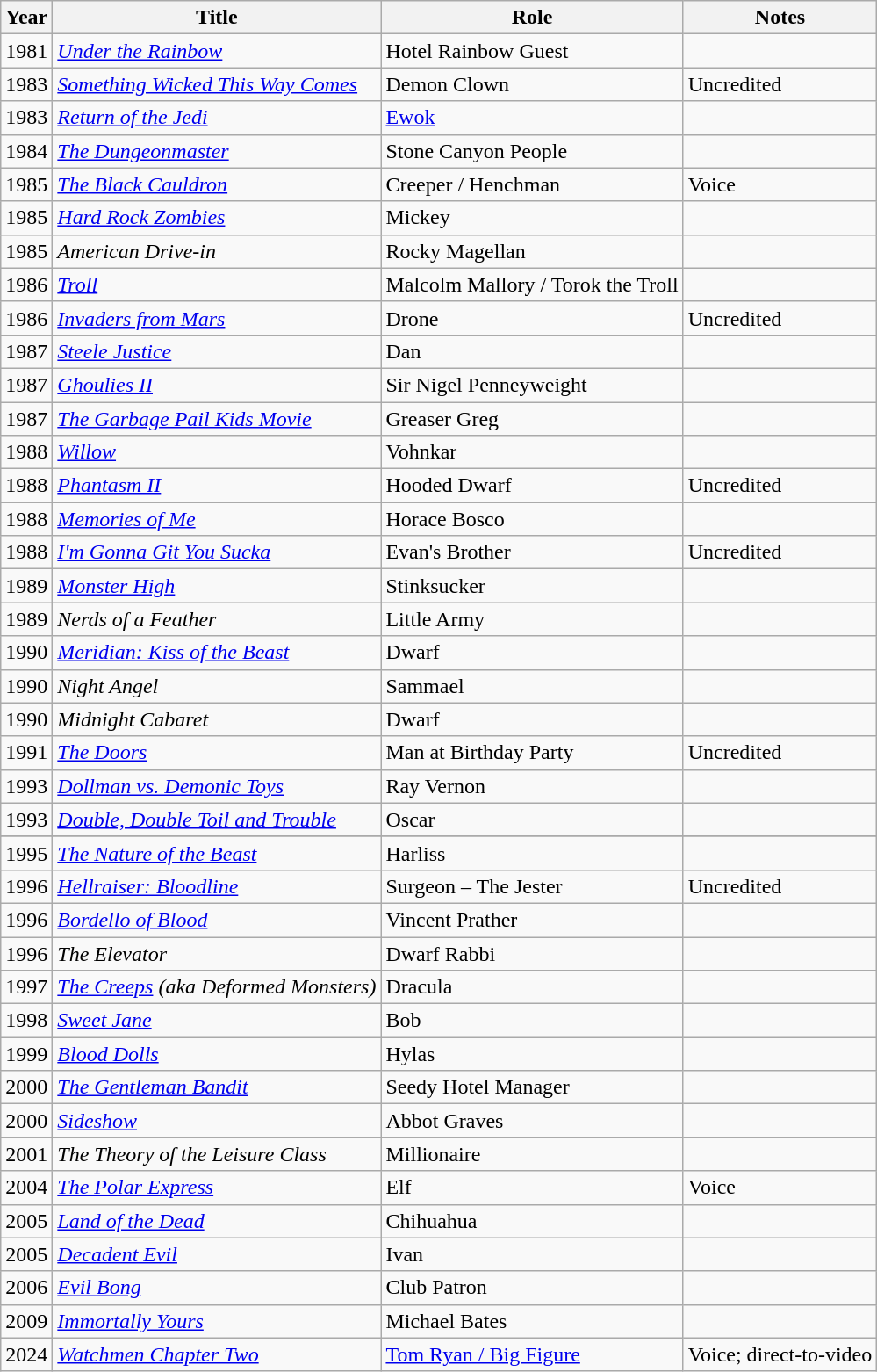<table class="wikitable sortable">
<tr>
<th>Year</th>
<th>Title</th>
<th>Role</th>
<th>Notes</th>
</tr>
<tr>
<td>1981</td>
<td><em><a href='#'>Under the Rainbow</a></em></td>
<td>Hotel Rainbow Guest</td>
<td></td>
</tr>
<tr>
<td>1983</td>
<td><a href='#'><em>Something Wicked This Way Comes</em></a></td>
<td>Demon Clown</td>
<td>Uncredited</td>
</tr>
<tr>
<td>1983</td>
<td><em><a href='#'>Return of the Jedi</a></em></td>
<td><a href='#'>Ewok</a></td>
<td></td>
</tr>
<tr>
<td>1984</td>
<td><em><a href='#'>The Dungeonmaster</a></em></td>
<td>Stone Canyon People</td>
<td></td>
</tr>
<tr>
<td>1985</td>
<td><a href='#'><em>The Black Cauldron</em></a></td>
<td>Creeper / Henchman</td>
<td>Voice</td>
</tr>
<tr>
<td>1985</td>
<td><em><a href='#'>Hard Rock Zombies</a></em></td>
<td>Mickey</td>
<td></td>
</tr>
<tr>
<td>1985</td>
<td><em>American Drive-in</em></td>
<td>Rocky Magellan</td>
<td></td>
</tr>
<tr>
<td>1986</td>
<td><a href='#'><em>Troll</em></a></td>
<td>Malcolm Mallory / Torok the Troll</td>
<td></td>
</tr>
<tr>
<td>1986</td>
<td><a href='#'><em>Invaders from Mars</em></a></td>
<td>Drone</td>
<td>Uncredited</td>
</tr>
<tr>
<td>1987</td>
<td><em><a href='#'>Steele Justice</a></em></td>
<td>Dan</td>
<td></td>
</tr>
<tr>
<td>1987</td>
<td><em><a href='#'>Ghoulies II</a></em></td>
<td>Sir Nigel Penneyweight</td>
<td></td>
</tr>
<tr>
<td>1987</td>
<td><em><a href='#'>The Garbage Pail Kids Movie</a></em></td>
<td>Greaser Greg</td>
<td></td>
</tr>
<tr>
<td>1988</td>
<td><a href='#'><em>Willow</em></a></td>
<td>Vohnkar</td>
<td></td>
</tr>
<tr>
<td>1988</td>
<td><em><a href='#'>Phantasm II</a></em></td>
<td>Hooded Dwarf</td>
<td>Uncredited</td>
</tr>
<tr>
<td>1988</td>
<td><em><a href='#'>Memories of Me</a></em></td>
<td>Horace Bosco</td>
<td></td>
</tr>
<tr>
<td>1988</td>
<td><em><a href='#'>I'm Gonna Git You Sucka</a></em></td>
<td>Evan's Brother</td>
<td>Uncredited</td>
</tr>
<tr>
<td>1989</td>
<td><a href='#'><em>Monster High</em></a></td>
<td>Stinksucker</td>
<td></td>
</tr>
<tr>
<td>1989</td>
<td><em>Nerds of a Feather</em></td>
<td>Little Army</td>
<td></td>
</tr>
<tr>
<td>1990</td>
<td><em><a href='#'>Meridian: Kiss of the Beast</a></em></td>
<td>Dwarf</td>
<td></td>
</tr>
<tr>
<td>1990</td>
<td><em>Night Angel</em></td>
<td>Sammael</td>
<td></td>
</tr>
<tr>
<td>1990</td>
<td><em>Midnight Cabaret</em></td>
<td>Dwarf</td>
<td></td>
</tr>
<tr>
<td>1991</td>
<td><a href='#'><em>The Doors</em></a></td>
<td>Man at Birthday Party</td>
<td>Uncredited</td>
</tr>
<tr>
<td>1993</td>
<td><em><a href='#'>Dollman vs. Demonic Toys</a></em></td>
<td>Ray Vernon</td>
<td></td>
</tr>
<tr>
<td>1993</td>
<td><em><a href='#'>Double, Double Toil and Trouble</a></em></td>
<td>Oscar</td>
<td></td>
</tr>
<tr>
</tr>
<tr>
<td>1995</td>
<td><a href='#'><em>The Nature of the Beast</em></a></td>
<td>Harliss</td>
<td></td>
</tr>
<tr>
<td>1996</td>
<td><em><a href='#'>Hellraiser: Bloodline</a></em></td>
<td>Surgeon – The Jester</td>
<td>Uncredited</td>
</tr>
<tr>
<td>1996</td>
<td><em><a href='#'>Bordello of Blood</a></em></td>
<td>Vincent Prather</td>
<td></td>
</tr>
<tr>
<td>1996</td>
<td><em>The Elevator</em></td>
<td>Dwarf Rabbi</td>
<td></td>
</tr>
<tr>
<td>1997</td>
<td><em><a href='#'>The Creeps</a> (aka Deformed Monsters)</em></td>
<td>Dracula</td>
<td></td>
</tr>
<tr>
<td>1998</td>
<td><a href='#'><em>Sweet Jane</em></a></td>
<td>Bob</td>
<td></td>
</tr>
<tr>
<td>1999</td>
<td><em><a href='#'>Blood Dolls</a></em></td>
<td>Hylas</td>
<td></td>
</tr>
<tr>
<td>2000</td>
<td><em><a href='#'>The Gentleman Bandit</a></em></td>
<td>Seedy Hotel Manager</td>
<td></td>
</tr>
<tr>
<td>2000</td>
<td><a href='#'><em>Sideshow</em></a></td>
<td>Abbot Graves</td>
<td></td>
</tr>
<tr>
<td>2001</td>
<td><em>The Theory of the Leisure Class</em></td>
<td>Millionaire</td>
<td></td>
</tr>
<tr>
<td>2004</td>
<td><a href='#'><em>The Polar Express</em></a></td>
<td>Elf</td>
<td>Voice</td>
</tr>
<tr>
<td>2005</td>
<td><em><a href='#'>Land of the Dead</a></em></td>
<td>Chihuahua</td>
<td></td>
</tr>
<tr>
<td>2005</td>
<td><em><a href='#'>Decadent Evil</a></em></td>
<td>Ivan</td>
<td></td>
</tr>
<tr>
<td>2006</td>
<td><em><a href='#'>Evil Bong</a></em></td>
<td>Club Patron</td>
<td></td>
</tr>
<tr>
<td>2009</td>
<td><em><a href='#'>Immortally Yours</a></em></td>
<td>Michael Bates</td>
<td></td>
</tr>
<tr>
<td>2024</td>
<td><em><a href='#'>Watchmen Chapter Two</a></em></td>
<td><a href='#'>Tom Ryan / Big Figure</a></td>
<td>Voice; direct-to-video</td>
</tr>
</table>
